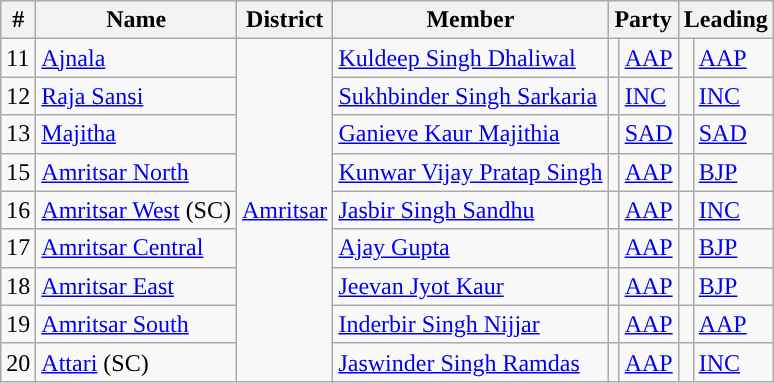<table class="wikitable">
<tr>
<th>#</th>
<th>Name</th>
<th>District</th>
<th>Member</th>
<th colspan="2">Party</th>
<th colspan="2">Leading<br></th>
</tr>
<tr>
<td>11</td>
<td><a href='#'>Ajnala</a></td>
<td rowspan="9"><a href='#'>Amritsar</a></td>
<td><a href='#'>Kuldeep Singh Dhaliwal</a></td>
<td style="background-color: "></td>
<td><a href='#'>AAP</a></td>
<td style="background-color:"></td>
<td><a href='#'>AAP</a></td>
</tr>
<tr>
<td>12</td>
<td><a href='#'>Raja Sansi</a></td>
<td><a href='#'>Sukhbinder Singh Sarkaria</a></td>
<td style="background: "></td>
<td><a href='#'>INC</a></td>
<td style="background-color:"></td>
<td><a href='#'>INC</a></td>
</tr>
<tr>
<td>13</td>
<td><a href='#'>Majitha</a></td>
<td><a href='#'>Ganieve Kaur Majithia</a></td>
<td style="background: "></td>
<td><a href='#'>SAD</a></td>
<td style="background-color:"></td>
<td><a href='#'>SAD</a></td>
</tr>
<tr>
<td>15</td>
<td><a href='#'>Amritsar North</a></td>
<td><a href='#'>Kunwar Vijay Pratap Singh</a></td>
<td style="background-color: "></td>
<td><a href='#'>AAP</a></td>
<td style="background-color:"></td>
<td><a href='#'>BJP</a></td>
</tr>
<tr>
<td>16</td>
<td><a href='#'>Amritsar West</a> (SC)</td>
<td><a href='#'>Jasbir Singh Sandhu</a></td>
<td style="background-color: "></td>
<td><a href='#'>AAP</a></td>
<td style="background-color:"></td>
<td><a href='#'>INC</a></td>
</tr>
<tr>
<td>17</td>
<td><a href='#'>Amritsar Central</a></td>
<td><a href='#'>Ajay Gupta</a></td>
<td style="background-color: "></td>
<td><a href='#'>AAP</a></td>
<td style="background-color:"></td>
<td><a href='#'>BJP</a></td>
</tr>
<tr>
<td>18</td>
<td><a href='#'>Amritsar East</a></td>
<td><a href='#'>Jeevan Jyot Kaur</a></td>
<td style="background-color: "></td>
<td><a href='#'>AAP</a></td>
<td style="background-color:"></td>
<td><a href='#'>BJP</a></td>
</tr>
<tr>
<td>19</td>
<td><a href='#'>Amritsar South</a></td>
<td><a href='#'>Inderbir Singh Nijjar</a></td>
<td style="background-color: "></td>
<td><a href='#'>AAP</a></td>
<td style="background-color:"></td>
<td><a href='#'>AAP</a></td>
</tr>
<tr>
<td>20</td>
<td><a href='#'>Attari</a> (SC)</td>
<td><a href='#'>Jaswinder Singh Ramdas</a></td>
<td style="background-color: "></td>
<td><a href='#'>AAP</a></td>
<td style="background-color:"></td>
<td><a href='#'>INC</a></td>
</tr>
</table>
